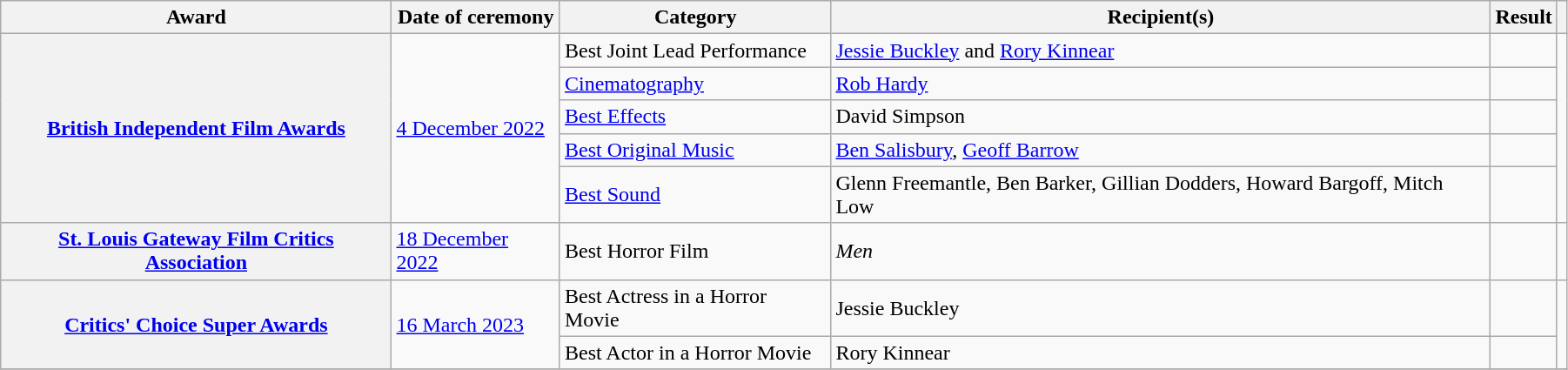<table class="wikitable sortable plainrowheaders" style="width: 95%;">
<tr>
<th scope="col">Award</th>
<th scope="col">Date of ceremony</th>
<th scope="col">Category</th>
<th scope="col">Recipient(s)</th>
<th scope="col">Result</th>
<th scope="col" class="unsortable"></th>
</tr>
<tr>
<th rowspan="5" scope="row"><a href='#'>British Independent Film Awards</a></th>
<td rowspan="5"><a href='#'>4 December 2022</a></td>
<td>Best Joint Lead Performance</td>
<td><a href='#'>Jessie Buckley</a> and <a href='#'>Rory Kinnear</a></td>
<td></td>
<td rowspan="5"><br></td>
</tr>
<tr>
<td><a href='#'>Cinematography</a></td>
<td><a href='#'>Rob Hardy</a></td>
<td></td>
</tr>
<tr>
<td><a href='#'>Best Effects</a></td>
<td>David Simpson</td>
<td></td>
</tr>
<tr>
<td><a href='#'>Best Original Music</a></td>
<td><a href='#'>Ben Salisbury</a>, <a href='#'>Geoff Barrow</a></td>
<td></td>
</tr>
<tr>
<td><a href='#'>Best Sound</a></td>
<td>Glenn Freemantle, Ben Barker, Gillian Dodders, Howard Bargoff, Mitch Low</td>
<td></td>
</tr>
<tr>
<th scope="row"><a href='#'>St. Louis Gateway Film Critics Association</a></th>
<td><a href='#'>18 December 2022</a></td>
<td>Best Horror Film</td>
<td><em>Men</em></td>
<td></td>
<td></td>
</tr>
<tr>
<th rowspan="2" scope="row"><a href='#'>Critics' Choice Super Awards</a></th>
<td rowspan="2"><a href='#'>16 March 2023</a></td>
<td>Best Actress in a Horror Movie</td>
<td>Jessie Buckley</td>
<td></td>
<td rowspan="2"></td>
</tr>
<tr>
<td>Best Actor in a Horror Movie</td>
<td>Rory Kinnear</td>
<td></td>
</tr>
<tr>
</tr>
</table>
